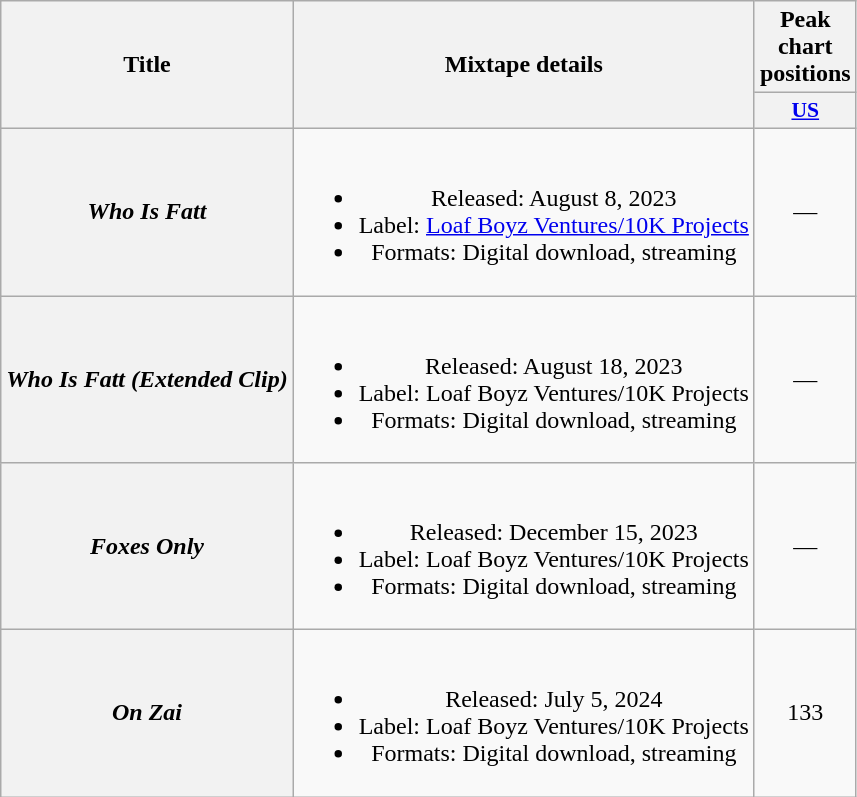<table class="wikitable plainrowheaders" style="text-align:center;">
<tr>
<th scope="col" rowspan="2">Title</th>
<th scope="col" rowspan="2">Mixtape details</th>
<th scope="col">Peak chart positions</th>
</tr>
<tr>
<th scope="col" style="width:3em;font-size:90%"><a href='#'>US</a><br></th>
</tr>
<tr>
<th scope="row"><em>Who Is Fatt</em></th>
<td><br><ul><li>Released: August 8, 2023</li><li>Label: <a href='#'>Loaf Boyz Ventures/10K Projects</a></li><li>Formats: Digital download, streaming</li></ul></td>
<td>—</td>
</tr>
<tr>
<th scope="row"><em>Who Is Fatt (Extended Clip)</em></th>
<td><br><ul><li>Released: August 18, 2023</li><li>Label: Loaf Boyz Ventures/10K Projects</li><li>Formats: Digital download, streaming</li></ul></td>
<td>—</td>
</tr>
<tr>
<th scope="row"><em>Foxes Only</em></th>
<td><br><ul><li>Released: December 15, 2023</li><li>Label: Loaf Boyz Ventures/10K Projects</li><li>Formats: Digital download, streaming</li></ul></td>
<td>—</td>
</tr>
<tr>
<th scope="row"><em>On Zai</em></th>
<td><br><ul><li>Released: July 5, 2024</li><li>Label: Loaf Boyz Ventures/10K Projects</li><li>Formats: Digital download, streaming</li></ul></td>
<td>133</td>
</tr>
</table>
